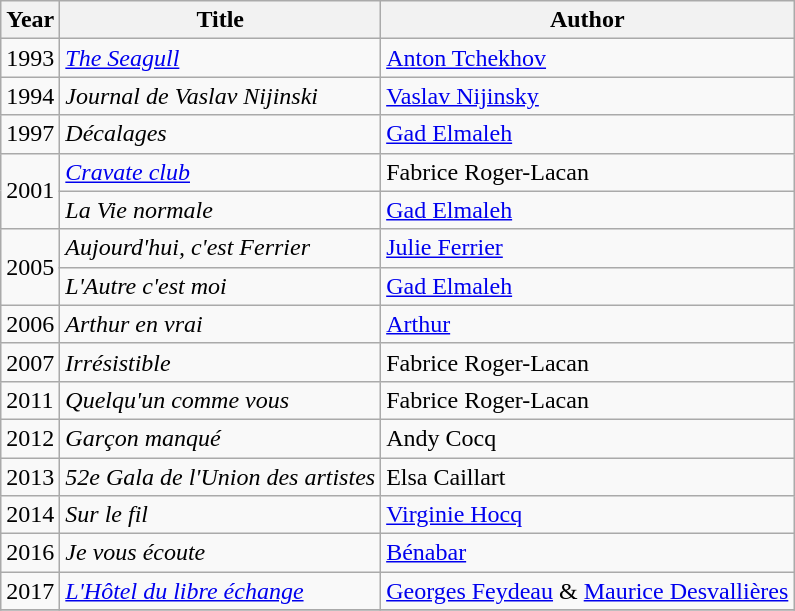<table class="wikitable">
<tr>
<th>Year</th>
<th>Title</th>
<th>Author</th>
</tr>
<tr>
<td>1993</td>
<td><em><a href='#'>The Seagull</a></em></td>
<td><a href='#'>Anton Tchekhov</a></td>
</tr>
<tr>
<td>1994</td>
<td><em>Journal de Vaslav Nijinski</em></td>
<td><a href='#'>Vaslav Nijinsky</a></td>
</tr>
<tr>
<td>1997</td>
<td><em>Décalages</em></td>
<td><a href='#'>Gad Elmaleh</a></td>
</tr>
<tr>
<td rowspan=2>2001</td>
<td><em><a href='#'>Cravate club</a></em></td>
<td>Fabrice Roger-Lacan</td>
</tr>
<tr>
<td><em>La Vie normale</em></td>
<td><a href='#'>Gad Elmaleh</a></td>
</tr>
<tr>
<td rowspan=2>2005</td>
<td><em>Aujourd'hui, c'est Ferrier</em></td>
<td><a href='#'>Julie Ferrier</a></td>
</tr>
<tr>
<td><em>L'Autre c'est moi</em></td>
<td><a href='#'>Gad Elmaleh</a></td>
</tr>
<tr>
<td>2006</td>
<td><em>Arthur en vrai</em></td>
<td><a href='#'>Arthur</a></td>
</tr>
<tr>
<td>2007</td>
<td><em>Irrésistible</em></td>
<td>Fabrice Roger-Lacan</td>
</tr>
<tr>
<td>2011</td>
<td><em>Quelqu'un comme vous</em></td>
<td>Fabrice Roger-Lacan</td>
</tr>
<tr>
<td>2012</td>
<td><em>Garçon manqué</em></td>
<td>Andy Cocq</td>
</tr>
<tr>
<td>2013</td>
<td><em>52e Gala de l'Union des artistes</em></td>
<td>Elsa Caillart</td>
</tr>
<tr>
<td>2014</td>
<td><em>Sur le fil</em></td>
<td><a href='#'>Virginie Hocq</a></td>
</tr>
<tr>
<td>2016</td>
<td><em>Je vous écoute</em></td>
<td><a href='#'>Bénabar</a></td>
</tr>
<tr>
<td>2017</td>
<td><em><a href='#'>L'Hôtel du libre échange</a></em></td>
<td><a href='#'>Georges Feydeau</a> & <a href='#'>Maurice Desvallières</a></td>
</tr>
<tr>
</tr>
</table>
